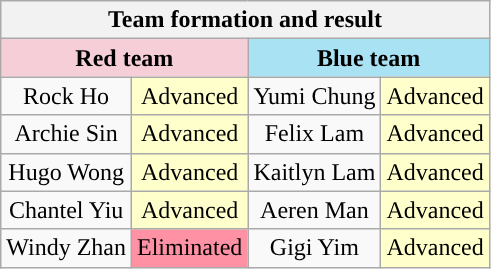<table class="wikitable unsortable plainrowheaders" style="text-align:center; line-height:18px;">
<tr>
<th scope="col" colspan="4">Team formation and result</th>
</tr>
<tr>
<th scope="col" colspan="2" style="background:#F6CED8;">Red team</th>
<th scope="col" colspan="2" style="background:#A9E2F3;">Blue team</th>
</tr>
<tr>
<td>Rock Ho</td>
<td style="background:#FFFFCC;">Advanced</td>
<td>Yumi Chung</td>
<td style="background:#FFFFCC;">Advanced</td>
</tr>
<tr>
<td>Archie Sin</td>
<td style="background:#FFFFCC;">Advanced</td>
<td>Felix Lam</td>
<td style="background:#FFFFCC;">Advanced</td>
</tr>
<tr>
<td>Hugo Wong</td>
<td style="background:#FFFFCC;">Advanced</td>
<td>Kaitlyn Lam</td>
<td style="background:#FFFFCC;">Advanced</td>
</tr>
<tr>
<td>Chantel Yiu</td>
<td style="background:#FFFFCC;">Advanced</td>
<td>Aeren Man</td>
<td style="background:#FFFFCC;">Advanced</td>
</tr>
<tr>
<td>Windy Zhan</td>
<td style="background:#FF91A4;">Eliminated</td>
<td>Gigi Yim</td>
<td style="background:#FFFFCC;">Advanced</td>
</tr>
</table>
